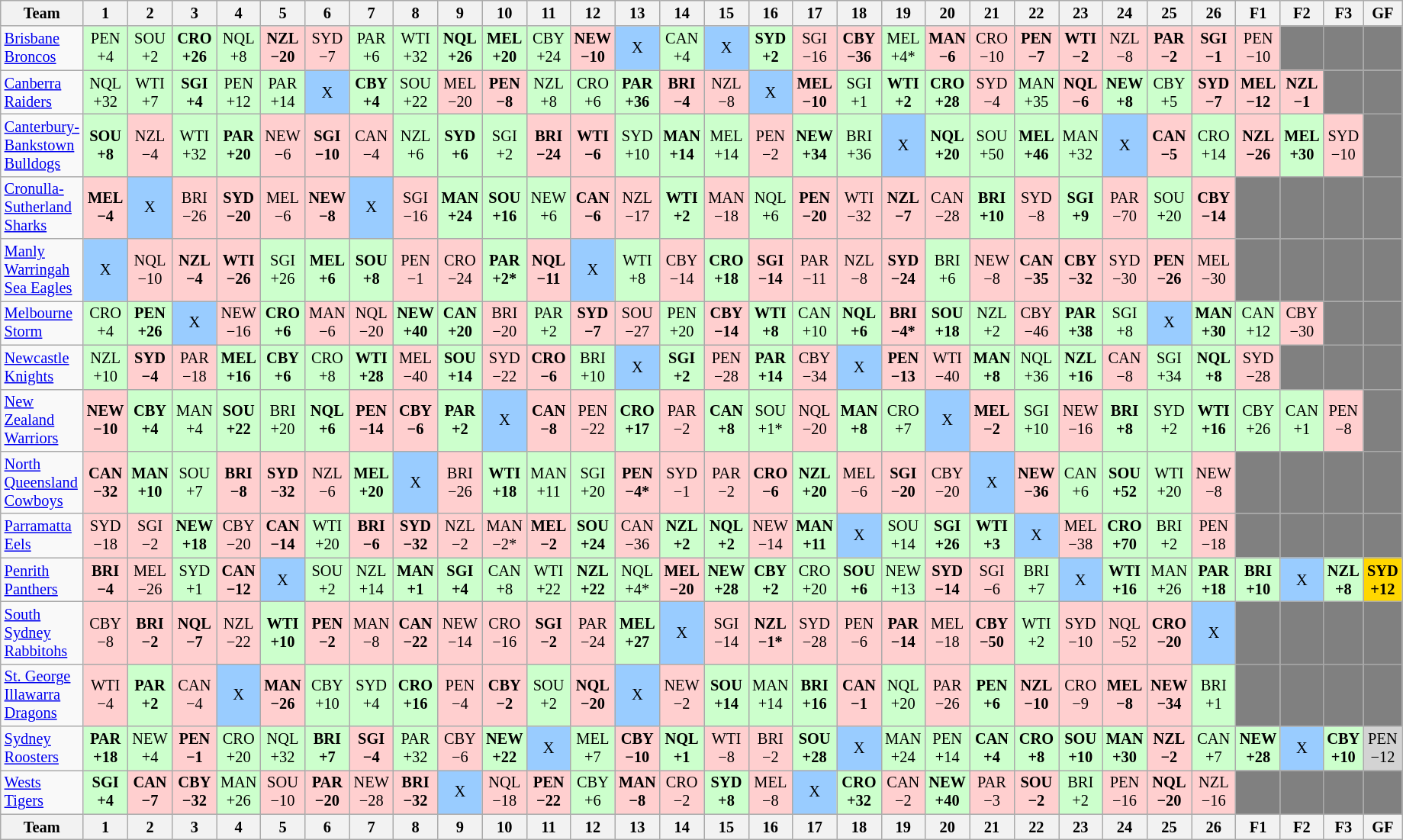<table class="wikitable sortable" style="font-size:85%; text-align:center; width:90%">
<tr valign="top">
<th valign="middle">Team</th>
<th>1</th>
<th>2</th>
<th>3</th>
<th>4</th>
<th>5</th>
<th>6</th>
<th>7</th>
<th>8</th>
<th>9</th>
<th>10</th>
<th>11</th>
<th>12</th>
<th>13</th>
<th>14</th>
<th>15</th>
<th>16</th>
<th>17</th>
<th>18</th>
<th>19</th>
<th>20</th>
<th>21</th>
<th>22</th>
<th>23</th>
<th>24</th>
<th>25</th>
<th>26</th>
<th>F1</th>
<th>F2</th>
<th>F3</th>
<th>GF</th>
</tr>
<tr>
<td align="left"><a href='#'>Brisbane Broncos</a></td>
<td style="background:#cfc;">PEN<br>+4</td>
<td style="background:#cfc;">SOU<br>+2</td>
<td style="background:#cfc;"><strong>CRO<br>+26</strong></td>
<td style="background:#cfc;">NQL<br>+8</td>
<td style="background:#FFCFCF;"><strong>NZL<br>−20</strong></td>
<td style="background:#FFCFCF;">SYD<br>−7</td>
<td style="background:#cfc;">PAR<br>+6</td>
<td style="background:#cfc;">WTI<br>+32</td>
<td style="background:#cfc;"><strong>NQL<br>+26</strong></td>
<td style="background:#cfc;"><strong>MEL<br>+20</strong></td>
<td style="background:#cfc;">CBY<br>+24</td>
<td style="background:#FFCFCF;"><strong>NEW<br>−10</strong></td>
<td style="background:#99ccff;">X</td>
<td style="background:#cfc;">CAN<br>+4</td>
<td style="background:#99ccff;">X</td>
<td style="background:#cfc;"><strong>SYD<br>+2</strong></td>
<td style="background:#FFCFCF;">SGI<br>−16</td>
<td style="background:#FFCFCF;"><strong>CBY<br>−36</strong></td>
<td style="background:#cfc;">MEL<br>+4*</td>
<td style="background:#FFCFCF;"><strong>MAN<br>−6</strong></td>
<td style="background:#FFCFCF;">CRO<br>−10</td>
<td style="background:#FFCFCF;"><strong>PEN<br>−7</strong></td>
<td style="background:#FFCFCF;"><strong>WTI<br>−2</strong></td>
<td style="background:#FFCFCF;">NZL<br>−8</td>
<td style="background:#FFCFCF;"><strong>PAR<br>−2</strong></td>
<td style="background:#FFCFCF;"><strong>SGI<br>−1</strong></td>
<td style="background:#FFCFCF;">PEN<br>−10</td>
<td style="background:#808080;"></td>
<td style="background:#808080;"></td>
<td style="background:#808080;"></td>
</tr>
<tr>
<td align="left"><a href='#'>Canberra Raiders</a></td>
<td style="background:#cfc;">NQL<br>+32</td>
<td style="background:#cfc;">WTI<br>+7</td>
<td style="background:#cfc;"><strong>SGI<br>+4</strong></td>
<td style="background:#cfc;">PEN<br>+12</td>
<td style="background:#cfc;">PAR<br>+14</td>
<td style="background:#99ccff;">X</td>
<td style="background:#cfc;"><strong>CBY<br>+4</strong></td>
<td style="background:#cfc;">SOU<br>+22</td>
<td style="background:#FFCFCF;">MEL<br>−20</td>
<td style="background:#FFCFCF;"><strong>PEN<br>−8</strong></td>
<td style="background:#cfc;">NZL<br>+8</td>
<td style="background:#cfc;">CRO<br>+6</td>
<td style="background:#cfc;"><strong>PAR<br>+36</strong></td>
<td style="background:#FFCFCF;"><strong>BRI<br>−4</strong></td>
<td style="background:#FFCFCF;">NZL<br>−8</td>
<td style="background:#99ccff;">X</td>
<td style="background:#FFCFCF;"><strong>MEL<br>−10</strong></td>
<td style="background:#cfc;">SGI<br>+1</td>
<td style="background:#cfc;"><strong>WTI<br>+2</strong></td>
<td style="background:#cfc;"><strong>CRO<br>+28</strong></td>
<td style="background:#FFCFCF;">SYD<br>−4</td>
<td style="background:#cfc;">MAN<br>+35</td>
<td style="background:#FFCFCF;"><strong>NQL<br>−6</strong></td>
<td style="background:#cfc;"><strong>NEW<br>+8</strong></td>
<td style="background:#cfc;">CBY<br>+5</td>
<td style="background:#FFCFCF;"><strong>SYD<br>−7</strong></td>
<td style="background:#FFCFCF;"><strong>MEL<br>−12</strong></td>
<td style="background:#FFCFCF;"><strong>NZL<br>−1</strong></td>
<td style="background:#808080;"></td>
<td style="background:#808080;"></td>
</tr>
<tr>
<td align="left"><a href='#'>Canterbury-Bankstown Bulldogs</a></td>
<td style="background:#cfc;"><strong>SOU<br>+8</strong></td>
<td style="background:#FFCFCF;">NZL<br>−4</td>
<td style="background:#cfc;">WTI<br>+32</td>
<td style="background:#cfc;"><strong>PAR<br>+20</strong></td>
<td style="background:#FFCFCF;">NEW<br>−6</td>
<td style="background:#FFCFCF;"><strong>SGI<br>−10</strong></td>
<td style="background:#FFCFCF;">CAN<br>−4</td>
<td style="background:#cfc;">NZL<br>+6</td>
<td style="background:#cfc;"><strong>SYD<br>+6</strong></td>
<td style="background:#cfc;">SGI<br>+2</td>
<td style="background:#FFCFCF;"><strong>BRI<br>−24</strong></td>
<td style="background:#FFCFCF;"><strong>WTI<br>−6</strong></td>
<td style="background:#cfc;">SYD<br>+10</td>
<td style="background:#cfc;"><strong>MAN<br>+14</strong></td>
<td style="background:#cfc;">MEL<br>+14</td>
<td style="background:#FFCFCF;">PEN<br>−2</td>
<td style="background:#cfc;"><strong>NEW<br>+34</strong></td>
<td style="background:#cfc;">BRI<br>+36</td>
<td style="background:#99ccff;">X</td>
<td style="background:#cfc;"><strong>NQL<br>+20</strong></td>
<td style="background:#cfc;">SOU<br>+50</td>
<td style="background:#cfc;"><strong>MEL<br>+46</strong></td>
<td style="background:#cfc;">MAN<br>+32</td>
<td style="background:#99ccff;">X</td>
<td style="background:#FFCFCF;"><strong>CAN<br>−5</strong></td>
<td style="background:#cfc;">CRO<br>+14</td>
<td style="background:#FFCFCF;"><strong>NZL<br>−26</strong></td>
<td style="background:#cfc;"><strong>MEL<br>+30</strong></td>
<td style="background:#FFCFCF;">SYD<br>−10</td>
<td style="background:#808080;"></td>
</tr>
<tr>
<td align="left"><a href='#'>Cronulla-Sutherland Sharks</a></td>
<td style="background:#FFCFCF;"><strong>MEL<br>−4</strong></td>
<td style="background:#99ccff;">X</td>
<td style="background:#FFCFCF;">BRI<br>−26</td>
<td style="background:#FFCFCF;"><strong>SYD<br>−20</strong></td>
<td style="background:#FFCFCF;">MEL<br>−6</td>
<td style="background:#FFCFCF;"><strong>NEW<br>−8</strong></td>
<td style="background:#99ccff;">X</td>
<td style="background:#FFCFCF;">SGI<br>−16</td>
<td style="background:#cfc;"><strong>MAN<br>+24</strong></td>
<td style="background:#cfc;"><strong>SOU<br>+16</strong></td>
<td style="background:#cfc;">NEW<br>+6</td>
<td style="background:#FFCFCF;"><strong>CAN<br>−6</strong></td>
<td style="background:#FFCFCF;">NZL<br>−17</td>
<td style="background:#cfc;"><strong>WTI<br>+2</strong></td>
<td style="background:#FFCFCF;">MAN<br>−18</td>
<td style="background:#cfc;">NQL<br>+6</td>
<td style="background:#FFCFCF;"><strong>PEN<br>−20</strong></td>
<td style="background:#FFCFCF;">WTI<br>−32</td>
<td style="background:#FFCFCF;"><strong>NZL<br>−7</strong></td>
<td style="background:#FFCFCF;">CAN<br>−28</td>
<td style="background:#cfc;"><strong>BRI<br>+10</strong></td>
<td style="background:#FFCFCF;">SYD<br>−8</td>
<td style="background:#cfc;"><strong>SGI<br>+9</strong></td>
<td style="background:#FFCFCF;">PAR<br>−70</td>
<td style="background:#cfc;">SOU<br>+20</td>
<td style="background:#FFCFCF;"><strong>CBY<br>−14</strong></td>
<td style="background:#808080;"></td>
<td style="background:#808080;"></td>
<td style="background:#808080;"></td>
<td style="background:#808080;"></td>
</tr>
<tr>
<td align="left"><a href='#'>Manly Warringah Sea Eagles</a></td>
<td style="background:#99ccff;">X</td>
<td style="background:#FFCFCF;">NQL<br>−10</td>
<td style="background:#FFCFCF;"><strong>NZL<br>−4</strong></td>
<td style="background:#FFCFCF;"><strong>WTI<br>−26</strong></td>
<td style="background:#cfc;">SGI<br>+26</td>
<td style="background:#cfc;"><strong>MEL<br>+6</strong></td>
<td style="background:#cfc;"><strong>SOU<br>+8</strong></td>
<td style="background:#FFCFCF;">PEN<br>−1</td>
<td style="background:#FFCFCF;">CRO<br>−24</td>
<td style="background:#cfc;"><strong>PAR<br>+2*</strong></td>
<td style="background:#FFCFCF;"><strong>NQL<br>−11</strong></td>
<td style="background:#99ccff;">X</td>
<td style="background:#cfc;">WTI<br>+8</td>
<td style="background:#FFCFCF;">CBY<br>−14</td>
<td style="background:#cfc;"><strong>CRO<br>+18</strong></td>
<td style="background:#FFCFCF;"><strong>SGI<br>−14</strong></td>
<td style="background:#FFCFCF;">PAR<br>−11</td>
<td style="background:#FFCFCF;">NZL<br>−8</td>
<td style="background:#FFCFCF;"><strong>SYD<br>−24</strong></td>
<td style="background:#cfc;">BRI<br>+6</td>
<td style="background:#FFCFCF;">NEW<br>−8</td>
<td style="background:#FFCFCF;"><strong>CAN<br>−35</strong></td>
<td style="background:#FFCFCF;"><strong>CBY<br>−32</strong></td>
<td style="background:#FFCFCF;">SYD<br>−30</td>
<td style="background:#FFCFCF;"><strong>PEN<br>−26</strong></td>
<td style="background:#FFCFCF;">MEL<br>−30</td>
<td style="background:#808080;"></td>
<td style="background:#808080;"></td>
<td style="background:#808080;"></td>
<td style="background:#808080;"></td>
</tr>
<tr>
<td align="left"><a href='#'>Melbourne Storm</a></td>
<td style="background:#cfc;">CRO<br>+4</td>
<td style="background:#cfc;"><strong>PEN<br>+26</strong></td>
<td style="background:#99ccff;">X</td>
<td style="background:#FFCFCF;">NEW<br>−16</td>
<td style="background:#cfc;"><strong>CRO<br>+6</strong></td>
<td style="background:#FFCFCF;">MAN<br>−6</td>
<td style="background:#FFCFCF;">NQL<br>−20</td>
<td style="background:#cfc;"><strong>NEW<br>+40</strong></td>
<td style="background:#cfc;"><strong>CAN<br>+20</strong></td>
<td style="background:#FFCFCF;">BRI<br>−20</td>
<td style="background:#cfc;">PAR<br>+2</td>
<td style="background:#FFCFCF;"><strong>SYD<br>−7</strong></td>
<td style="background:#FFCFCF;">SOU<br>−27</td>
<td style="background:#cfc;">PEN<br>+20</td>
<td style="background:#FFCFCF;"><strong>CBY<br>−14</strong></td>
<td style="background:#cfc;"><strong>WTI<br>+8</strong></td>
<td style="background:#cfc;">CAN<br>+10</td>
<td style="background:#cfc;"><strong>NQL<br>+6</strong></td>
<td style="background:#FFCFCF;"><strong>BRI<br>−4*</strong></td>
<td style="background:#cfc;"><strong>SOU<br>+18</strong></td>
<td style="background:#cfc;">NZL<br>+2</td>
<td style="background:#FFCFCF;">CBY<br>−46</td>
<td style="background:#cfc;"><strong>PAR<br>+38</strong></td>
<td style="background:#cfc;">SGI<br>+8</td>
<td style="background:#99ccff;">X</td>
<td style="background:#cfc;"><strong>MAN<br>+30</strong></td>
<td style="background:#cfc;">CAN<br>+12</td>
<td style="background:#FFCFCF;">CBY<br>−30</td>
<td style="background:#808080;"></td>
<td style="background:#808080;"></td>
</tr>
<tr>
<td align="left"><a href='#'>Newcastle Knights</a></td>
<td style="background:#cfc;">NZL<br>+10</td>
<td style="background:#FFCFCF;"><strong>SYD<br>−4</strong></td>
<td style="background:#FFCFCF;">PAR<br>−18</td>
<td style="background:#cfc;"><strong>MEL<br>+16</strong></td>
<td style="background:#cfc;"><strong>CBY<br>+6</strong></td>
<td style="background:#cfc;">CRO<br>+8</td>
<td style="background:#cfc;"><strong>WTI<br>+28</strong></td>
<td style="background:#FFCFCF;">MEL<br>−40</td>
<td style="background:#cfc;"><strong>SOU<br>+14</strong></td>
<td style="background:#FFCFCF;">SYD<br>−22</td>
<td style="background:#FFCFCF;"><strong>CRO<br>−6</strong></td>
<td style="background:#cfc;">BRI<br>+10</td>
<td style="background:#99ccff;">X</td>
<td style="background:#cfc;"><strong>SGI<br>+2</strong></td>
<td style="background:#FFCFCF;">PEN<br>−28</td>
<td style="background:#cfc;"><strong>PAR<br>+14</strong></td>
<td style="background:#FFCFCF;">CBY<br>−34</td>
<td style="background:#99ccff;">X</td>
<td style="background:#FFCFCF;"><strong>PEN<br>−13</strong></td>
<td style="background:#FFCFCF;">WTI<br>−40</td>
<td style="background:#cfc;"><strong>MAN<br>+8</strong></td>
<td style="background:#cfc;">NQL<br>+36</td>
<td style="background:#cfc;"><strong>NZL<br>+16</strong></td>
<td style="background:#FFCFCF;">CAN<br>−8</td>
<td style="background:#cfc;">SGI<br>+34</td>
<td style="background:#cfc;"><strong>NQL<br>+8</strong></td>
<td style="background:#FFCFCF;">SYD<br>−28</td>
<td style="background:#808080;"></td>
<td style="background:#808080;"></td>
<td style="background:#808080;"></td>
</tr>
<tr>
<td align="left"><a href='#'>New Zealand Warriors</a></td>
<td style="background:#FFCFCF;"><strong>NEW<br>−10</strong></td>
<td style="background:#cfc;"><strong>CBY<br>+4</strong></td>
<td style="background:#cfc;">MAN<br>+4</td>
<td style="background:#cfc;"><strong>SOU<br>+22</strong></td>
<td style="background:#cfc;">BRI<br>+20</td>
<td style="background:#cfc;"><strong>NQL<br>+6</strong></td>
<td style="background:#FFCFCF;"><strong>PEN<br>−14</strong></td>
<td style="background:#FFCFCF;"><strong>CBY<br>−6</strong></td>
<td style="background:#cfc;"><strong>PAR<br>+2</strong></td>
<td style="background:#99ccff;">X</td>
<td style="background:#FFCFCF;"><strong>CAN<br>−8</strong></td>
<td style="background:#FFCFCF;">PEN<br>−22</td>
<td style="background:#cfc;"><strong>CRO<br>+17</strong></td>
<td style="background:#FFCFCF;">PAR<br>−2</td>
<td style="background:#cfc;"><strong>CAN<br>+8</strong></td>
<td style="background:#cfc;">SOU<br>+1*</td>
<td style="background:#FFCFCF;">NQL<br>−20</td>
<td style="background:#cfc;"><strong>MAN<br>+8</strong></td>
<td style="background:#cfc;">CRO<br>+7</td>
<td style="background:#99ccff;">X</td>
<td style="background:#FFCFCF;"><strong>MEL<br>−2</strong></td>
<td style="background:#cfc;">SGI<br>+10</td>
<td style="background:#FFCFCF;">NEW<br>−16</td>
<td style="background:#cfc;"><strong>BRI<br>+8</strong></td>
<td style="background:#cfc;">SYD<br>+2</td>
<td style="background:#cfc;"><strong>WTI<br>+16</strong></td>
<td style="background:#cfc;">CBY<br>+26</td>
<td style="background:#cfc;">CAN<br>+1</td>
<td style="background:#FFCFCF;">PEN<br>−8</td>
<td style="background:#808080;"></td>
</tr>
<tr>
<td align="left"><a href='#'>North Queensland Cowboys</a></td>
<td style="background:#FFCFCF;"><strong>CAN<br>−32</strong></td>
<td style="background:#cfc;"><strong>MAN<br>+10</strong></td>
<td style="background:#cfc;">SOU<br>+7</td>
<td style="background:#FFCFCF;"><strong>BRI<br>−8</strong></td>
<td style="background:#FFCFCF;"><strong>SYD<br>−32</strong></td>
<td style="background:#FFCFCF;">NZL<br>−6</td>
<td style="background:#cfc;"><strong>MEL<br>+20</strong></td>
<td style="background:#99ccff;">X</td>
<td style="background:#FFCFCF;">BRI<br>−26</td>
<td style="background:#cfc;"><strong>WTI<br>+18</strong></td>
<td style="background:#cfc;">MAN<br>+11</td>
<td style="background:#cfc;">SGI<br>+20</td>
<td style="background:#FFCFCF;"><strong>PEN<br>−4*</strong></td>
<td style="background:#FFCFCF;">SYD<br>−1</td>
<td style="background:#FFCFCF;">PAR<br>−2</td>
<td style="background:#FFCFCF;"><strong>CRO<br>−6</strong></td>
<td style="background:#cfc;"><strong>NZL<br>+20</strong></td>
<td style="background:#FFCFCF;">MEL<br>−6</td>
<td style="background:#FFCFCF;"><strong>SGI<br>−20</strong></td>
<td style="background:#FFCFCF;">CBY<br>−20</td>
<td style="background:#99ccff;">X</td>
<td style="background:#FFCFCF;"><strong>NEW<br>−36</strong></td>
<td style="background:#cfc;">CAN<br>+6</td>
<td style="background:#cfc;"><strong>SOU<br>+52</strong></td>
<td style="background:#cfc;">WTI<br>+20</td>
<td style="background:#FFCFCF;">NEW<br>−8</td>
<td style="background:#808080;"></td>
<td style="background:#808080;"></td>
<td style="background:#808080;"></td>
<td style="background:#808080;"></td>
</tr>
<tr>
<td align="left"><a href='#'>Parramatta Eels</a></td>
<td style="background:#FFCFCF;">SYD<br>−18</td>
<td style="background:#FFCFCF;">SGI<br>−2</td>
<td style="background:#cfc;"><strong>NEW<br>+18</strong></td>
<td style="background:#FFCFCF;">CBY<br>−20</td>
<td style="background:#FFCFCF;"><strong>CAN<br>−14</strong></td>
<td style="background:#cfc;">WTI<br>+20</td>
<td style="background:#FFCFCF;"><strong>BRI<br>−6</strong></td>
<td style="background:#FFCFCF;"><strong>SYD<br>−32</strong></td>
<td style="background:#FFCFCF;">NZL<br>−2</td>
<td style="background:#FFCFCF;">MAN<br>−2*</td>
<td style="background:#FFCFCF;"><strong>MEL<br>−2</strong></td>
<td style="background:#cfc;"><strong>SOU<br>+24</strong></td>
<td style="background:#FFCFCF;">CAN<br>−36</td>
<td style="background:#cfc;"><strong>NZL<br>+2</strong></td>
<td style="background:#cfc;"><strong>NQL<br>+2</strong></td>
<td style="background:#FFCFCF;">NEW<br>−14</td>
<td style="background:#cfc;"><strong>MAN<br>+11</strong></td>
<td style="background:#99ccff;">X</td>
<td style="background:#cfc;">SOU<br>+14</td>
<td style="background:#cfc;"><strong>SGI<br>+26</strong></td>
<td style="background:#cfc;"><strong>WTI<br>+3</strong></td>
<td style="background:#99ccff;">X</td>
<td style="background:#FFCFCF;">MEL<br>−38</td>
<td style="background:#cfc;"><strong>CRO<br>+70</strong></td>
<td style="background:#cfc;">BRI<br>+2</td>
<td style="background:#FFCFCF;">PEN<br>−18</td>
<td style="background:#808080;"></td>
<td style="background:#808080;"></td>
<td style="background:#808080;"></td>
<td style="background:#808080;"></td>
</tr>
<tr>
<td align="left"><a href='#'>Penrith Panthers</a></td>
<td style="background:#FFCFCF;"><strong>BRI<br>−4</strong></td>
<td style="background:#FFCFCF;">MEL<br>−26</td>
<td style="background:#cfc;">SYD<br>+1</td>
<td style="background:#FFCFCF;"><strong>CAN<br>−12</strong></td>
<td style="background:#99ccff;">X</td>
<td style="background:#cfc;">SOU<br>+2</td>
<td style="background:#cfc;">NZL<br>+14</td>
<td style="background:#cfc;"><strong>MAN<br>+1</strong></td>
<td style="background:#cfc;"><strong>SGI<br>+4</strong></td>
<td style="background:#cfc;">CAN<br>+8</td>
<td style="background:#cfc;">WTI<br>+22</td>
<td style="background:#cfc;"><strong>NZL<br>+22</strong></td>
<td style="background:#cfc;">NQL<br>+4*</td>
<td style="background:#FFCFCF;"><strong>MEL<br>−20</strong></td>
<td style="background:#cfc;"><strong>NEW<br>+28</strong></td>
<td style="background:#cfc;"><strong>CBY<br>+2</strong></td>
<td style="background:#cfc;">CRO<br>+20</td>
<td style="background:#cfc;"><strong>SOU<br>+6</strong></td>
<td style="background:#cfc;">NEW<br>+13</td>
<td style="background:#FFCFCF;"><strong>SYD<br>−14</strong></td>
<td style="background:#FFCFCF;">SGI<br>−6</td>
<td style="background:#cfc;">BRI<br>+7</td>
<td style="background:#99ccff;">X</td>
<td style="background:#cfc;"><strong>WTI<br>+16</strong></td>
<td style="background:#cfc;">MAN<br>+26</td>
<td style="background:#cfc;"><strong>PAR<br>+18</strong></td>
<td style="background:#cfc;"><strong>BRI<br>+10</strong></td>
<td style="background:#99ccff;">X</td>
<td style="background:#cfc;"><strong>NZL<br>+8</strong></td>
<td style="background:#FFD700;"><strong>SYD<br>+12</strong></td>
</tr>
<tr>
<td align="left"><a href='#'>South Sydney Rabbitohs</a></td>
<td style="background:#FFCFCF;">CBY<br>−8</td>
<td style="background:#FFCFCF;"><strong>BRI<br>−2</strong></td>
<td style="background:#FFCFCF;"><strong>NQL<br>−7</strong></td>
<td style="background:#FFCFCF;">NZL<br>−22</td>
<td style="background:#cfc;"><strong>WTI<br>+10</strong></td>
<td style="background:#FFCFCF;"><strong>PEN<br>−2</strong></td>
<td style="background:#FFCFCF;">MAN<br>−8</td>
<td style="background:#FFCFCF;"><strong>CAN<br>−22</strong></td>
<td style="background:#FFCFCF;">NEW<br>−14</td>
<td style="background:#FFCFCF;">CRO<br>−16</td>
<td style="background:#FFCFCF;"><strong>SGI<br>−2</strong></td>
<td style="background:#FFCFCF;">PAR<br>−24</td>
<td style="background:#cfc;"><strong>MEL<br>+27</strong></td>
<td style="background:#99ccff;">X</td>
<td style="background:#FFCFCF;">SGI<br>−14</td>
<td style="background:#FFCFCF;"><strong>NZL<br>−1*</strong></td>
<td style="background:#FFCFCF;">SYD<br>−28</td>
<td style="background:#FFCFCF;">PEN<br>−6</td>
<td style="background:#FFCFCF;"><strong>PAR<br>−14</strong></td>
<td style="background:#FFCFCF;">MEL<br>−18</td>
<td style="background:#FFCFCF;"><strong>CBY<br>−50</strong></td>
<td style="background:#cfc;">WTI<br>+2</td>
<td style="background:#FFCFCF;">SYD<br>−10</td>
<td style="background:#FFCFCF;">NQL<br>−52</td>
<td style="background:#FFCFCF;"><strong>CRO<br>−20</strong></td>
<td style="background:#99ccff;">X</td>
<td style="background:#808080;"></td>
<td style="background:#808080;"></td>
<td style="background:#808080;"></td>
<td style="background:#808080;"></td>
</tr>
<tr>
<td align="left"><a href='#'>St. George Illawarra Dragons</a></td>
<td style="background:#FFCFCF;">WTI<br>−4</td>
<td style="background:#cfc;"><strong>PAR<br>+2</strong></td>
<td style="background:#FFCFCF;">CAN<br>−4</td>
<td style="background:#99ccff;">X</td>
<td style="background:#FFCFCF;"><strong>MAN<br>−26</strong></td>
<td style="background:#cfc;">CBY<br>+10</td>
<td style="background:#cfc;">SYD<br>+4</td>
<td style="background:#cfc;"><strong>CRO<br>+16</strong></td>
<td style="background:#FFCFCF;">PEN<br>−4</td>
<td style="background:#FFCFCF;"><strong>CBY<br>−2</strong></td>
<td style="background:#cfc;">SOU<br>+2</td>
<td style="background:#FFCFCF;"><strong>NQL<br>−20</strong></td>
<td style="background:#99ccff;">X</td>
<td style="background:#FFCFCF;">NEW<br>−2</td>
<td style="background:#cfc;"><strong>SOU<br>+14</strong></td>
<td style="background:#cfc;">MAN<br>+14</td>
<td style="background:#cfc;"><strong>BRI<br>+16</strong></td>
<td style="background:#FFCFCF;"><strong>CAN<br>−1</strong></td>
<td style="background:#cfc;">NQL<br>+20</td>
<td style="background:#FFCFCF;">PAR<br>−26</td>
<td style="background:#cfc;"><strong>PEN<br>+6</strong></td>
<td style="background:#FFCFCF;"><strong>NZL<br>−10</strong></td>
<td style="background:#FFCFCF;">CRO<br>−9</td>
<td style="background:#FFCFCF;"><strong>MEL<br>−8</strong></td>
<td style="background:#FFCFCF;"><strong>NEW<br>−34</strong></td>
<td style="background:#cfc;">BRI<br>+1</td>
<td style="background:#808080;"></td>
<td style="background:#808080;"></td>
<td style="background:#808080;"></td>
<td style="background:#808080;"></td>
</tr>
<tr>
<td align="left"><a href='#'>Sydney Roosters</a></td>
<td style="background:#cfc;"><strong>PAR<br>+18</strong></td>
<td style="background:#cfc;">NEW<br>+4</td>
<td style="background:#FFCFCF;"><strong>PEN<br>−1</strong></td>
<td style="background:#cfc;">CRO<br>+20</td>
<td style="background:#cfc;">NQL<br>+32</td>
<td style="background:#cfc;"><strong>BRI<br>+7</strong></td>
<td style="background:#FFCFCF;"><strong>SGI<br>−4</strong></td>
<td style="background:#cfc;">PAR<br>+32</td>
<td style="background:#FFCFCF;">CBY<br>−6</td>
<td style="background:#cfc;"><strong>NEW<br>+22</strong></td>
<td style="background:#99ccff;">X</td>
<td style="background:#cfc;">MEL<br>+7</td>
<td style="background:#FFCFCF;"><strong>CBY<br>−10</strong></td>
<td style="background:#cfc;"><strong>NQL<br>+1</strong></td>
<td style="background:#FFCFCF;">WTI<br>−8</td>
<td style="background:#FFCFCF;">BRI<br>−2</td>
<td style="background:#cfc;"><strong>SOU<br>+28</strong></td>
<td style="background:#99ccff;">X</td>
<td style="background:#cfc;">MAN<br>+24</td>
<td style="background:#cfc;">PEN<br>+14</td>
<td style="background:#cfc;"><strong>CAN<br>+4</strong></td>
<td style="background:#cfc;"><strong>CRO<br>+8</strong></td>
<td style="background:#cfc;"><strong>SOU<br>+10</strong></td>
<td style="background:#cfc;"><strong>MAN<br>+30</strong></td>
<td style="background:#FFCFCF;"><strong>NZL<br>−2</strong></td>
<td style="background:#cfc;">CAN<br>+7</td>
<td style="background:#cfc;"><strong>NEW<br>+28</strong></td>
<td style="background:#99ccff;">X</td>
<td style="background:#cfc;"><strong>CBY<br>+10</strong></td>
<td style="background:#D3D3D3;">PEN<br>−12</td>
</tr>
<tr>
<td align="left"><a href='#'>Wests Tigers</a></td>
<td style="background:#cfc;"><strong>SGI<br>+4</strong></td>
<td style="background:#FFCFCF;"><strong>CAN<br>−7</strong></td>
<td style="background:#FFCFCF;"><strong>CBY<br>−32</strong></td>
<td style="background:#cfc;">MAN<br>+26</td>
<td style="background:#FFCFCF;">SOU<br>−10</td>
<td style="background:#FFCFCF;"><strong>PAR<br>−20</strong></td>
<td style="background:#FFCFCF;">NEW<br>−28</td>
<td style="background:#FFCFCF;"><strong>BRI<br>−32</strong></td>
<td style="background:#99ccff;">X</td>
<td style="background:#FFCFCF;">NQL<br>−18</td>
<td style="background:#FFCFCF;"><strong>PEN<br>−22</strong></td>
<td style="background:#cfc;">CBY<br>+6</td>
<td style="background:#FFCFCF;"><strong>MAN<br>−8</strong></td>
<td style="background:#FFCFCF;">CRO<br>−2</td>
<td style="background:#cfc;"><strong>SYD<br>+8</strong></td>
<td style="background:#FFCFCF;">MEL<br>−8</td>
<td style="background:#99ccff;">X</td>
<td style="background:#cfc;"><strong>CRO<br>+32</strong></td>
<td style="background:#FFCFCF;">CAN<br>−2</td>
<td style="background:#cfc;"><strong>NEW<br>+40</strong></td>
<td style="background:#FFCFCF;">PAR<br>−3</td>
<td style="background:#FFCFCF;"><strong>SOU<br>−2</strong></td>
<td style="background:#cfc;">BRI<br>+2</td>
<td style="background:#FFCFCF;">PEN<br>−16</td>
<td style="background:#FFCFCF;"><strong>NQL<br>−20</strong></td>
<td style="background:#FFCFCF;">NZL<br>−16</td>
<td style="background:#808080;"></td>
<td style="background:#808080;"></td>
<td style="background:#808080;"></td>
<td style="background:#808080;"></td>
</tr>
<tr valign="top">
<th valign="middle">Team</th>
<th>1</th>
<th>2</th>
<th>3</th>
<th>4</th>
<th>5</th>
<th>6</th>
<th>7</th>
<th>8</th>
<th>9</th>
<th>10</th>
<th>11</th>
<th>12</th>
<th>13</th>
<th>14</th>
<th>15</th>
<th>16</th>
<th>17</th>
<th>18</th>
<th>19</th>
<th>20</th>
<th>21</th>
<th>22</th>
<th>23</th>
<th>24</th>
<th>25</th>
<th>26</th>
<th>F1</th>
<th>F2</th>
<th>F3</th>
<th>GF</th>
</tr>
</table>
